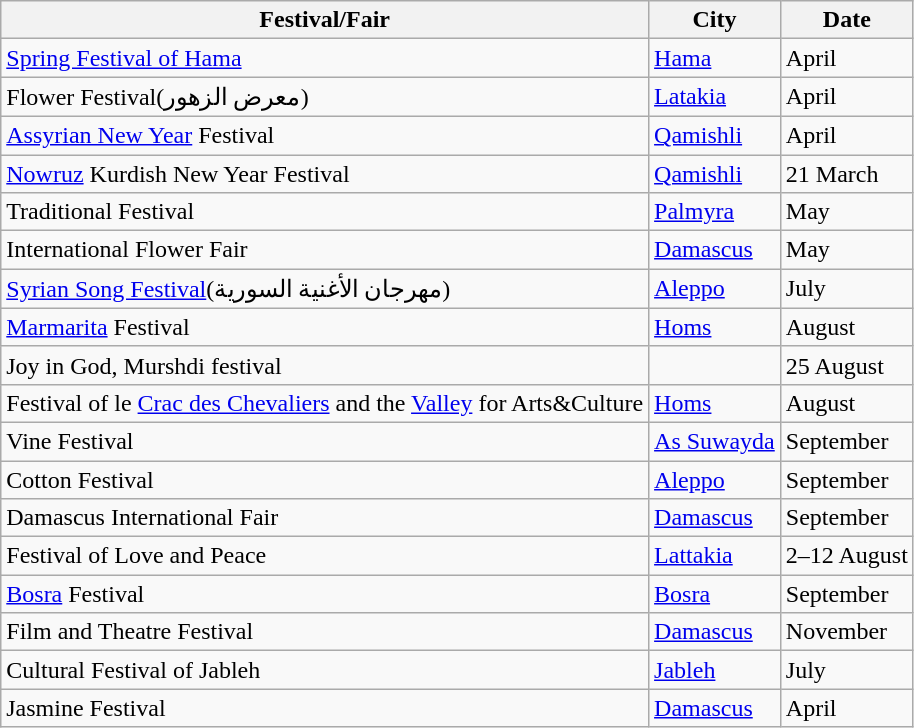<table class=wikitable>
<tr>
<th>Festival/Fair</th>
<th>City</th>
<th>Date</th>
</tr>
<tr>
<td><a href='#'>Spring Festival of Hama</a></td>
<td><a href='#'>Hama</a></td>
<td>April</td>
</tr>
<tr>
<td>Flower Festival(معرض الزهور)</td>
<td><a href='#'>Latakia</a></td>
<td>April</td>
</tr>
<tr>
<td><a href='#'>Assyrian New Year</a> Festival</td>
<td><a href='#'>Qamishli</a></td>
<td>April</td>
</tr>
<tr>
<td><a href='#'>Nowruz</a> Kurdish New Year Festival</td>
<td><a href='#'>Qamishli</a></td>
<td>21 March</td>
</tr>
<tr>
<td>Traditional Festival</td>
<td><a href='#'>Palmyra</a></td>
<td>May</td>
</tr>
<tr>
<td>International Flower Fair</td>
<td><a href='#'>Damascus</a></td>
<td>May</td>
</tr>
<tr>
<td><a href='#'>Syrian Song Festival</a>(مهرجان الأغنية السورية)</td>
<td><a href='#'>Aleppo</a></td>
<td>July</td>
</tr>
<tr>
<td><a href='#'>Marmarita</a> Festival</td>
<td><a href='#'>Homs</a></td>
<td>August</td>
</tr>
<tr>
<td>Joy in God, Murshdi festival</td>
<td></td>
<td>25 August</td>
</tr>
<tr>
<td>Festival of le <a href='#'>Crac des Chevaliers</a> and the <a href='#'>Valley</a> for Arts&Culture</td>
<td><a href='#'>Homs</a></td>
<td>August</td>
</tr>
<tr>
<td>Vine Festival</td>
<td><a href='#'>As Suwayda</a></td>
<td>September</td>
</tr>
<tr>
<td>Cotton Festival</td>
<td><a href='#'>Aleppo</a></td>
<td>September</td>
</tr>
<tr>
<td>Damascus International Fair</td>
<td><a href='#'>Damascus</a></td>
<td>September</td>
</tr>
<tr>
<td>Festival of Love and Peace</td>
<td><a href='#'>Lattakia</a></td>
<td>2–12 August</td>
</tr>
<tr>
<td><a href='#'>Bosra</a> Festival</td>
<td><a href='#'>Bosra</a></td>
<td>September</td>
</tr>
<tr>
<td>Film and Theatre Festival</td>
<td><a href='#'>Damascus</a></td>
<td>November</td>
</tr>
<tr>
<td>Cultural Festival of Jableh</td>
<td><a href='#'>Jableh</a></td>
<td>July</td>
</tr>
<tr>
<td>Jasmine Festival</td>
<td><a href='#'>Damascus</a></td>
<td>April</td>
</tr>
</table>
